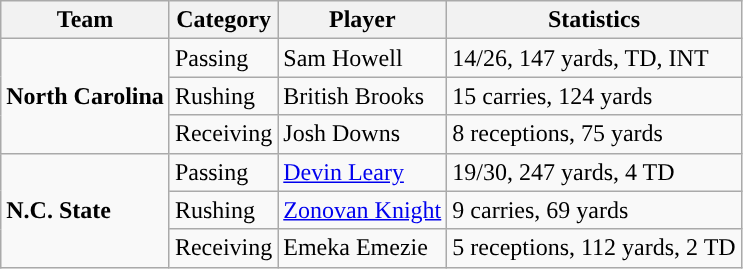<table class="wikitable" style="float: left;">
<tr>
<th>Team</th>
<th>Category</th>
<th>Player</th>
<th>Statistics</th>
</tr>
<tr>
<td rowspan=3><strong>North Carolina</strong></td>
<td>Passing</td>
<td>Sam Howell</td>
<td>14/26, 147 yards, TD, INT</td>
</tr>
<tr>
<td>Rushing</td>
<td>British Brooks</td>
<td>15 carries, 124 yards</td>
</tr>
<tr>
<td>Receiving</td>
<td>Josh Downs</td>
<td>8 receptions, 75 yards</td>
</tr>
<tr>
<td rowspan=3><strong>N.C. State</strong></td>
<td>Passing</td>
<td><a href='#'>Devin Leary</a></td>
<td>19/30, 247 yards, 4 TD</td>
</tr>
<tr>
<td>Rushing</td>
<td><a href='#'>Zonovan Knight</a></td>
<td>9 carries, 69 yards</td>
</tr>
<tr>
<td>Receiving</td>
<td>Emeka Emezie</td>
<td>5 receptions, 112 yards, 2 TD</td>
</tr>
</table>
